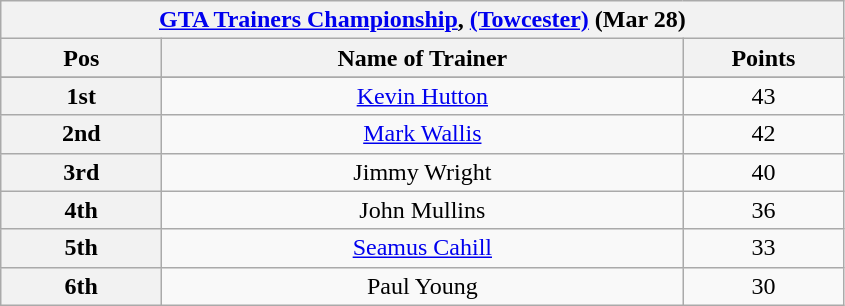<table class="wikitable">
<tr>
<th colspan="3"><a href='#'>GTA Trainers Championship</a>, <a href='#'>(Towcester)</a> (Mar 28)</th>
</tr>
<tr>
<th width=100>Pos</th>
<th width=340>Name of Trainer</th>
<th width=100>Points</th>
</tr>
<tr>
</tr>
<tr align=center>
<th>1st</th>
<td><a href='#'>Kevin Hutton</a></td>
<td align-center>43</td>
</tr>
<tr align=center>
<th>2nd</th>
<td><a href='#'>Mark Wallis</a></td>
<td align-center>42</td>
</tr>
<tr align=center>
<th>3rd</th>
<td>Jimmy Wright</td>
<td align-center>40</td>
</tr>
<tr align=center>
<th>4th</th>
<td>John Mullins</td>
<td align-center>36</td>
</tr>
<tr align=center>
<th>5th</th>
<td><a href='#'>Seamus Cahill</a></td>
<td align-center>33</td>
</tr>
<tr align=center>
<th>6th</th>
<td>Paul Young</td>
<td align-center>30</td>
</tr>
</table>
